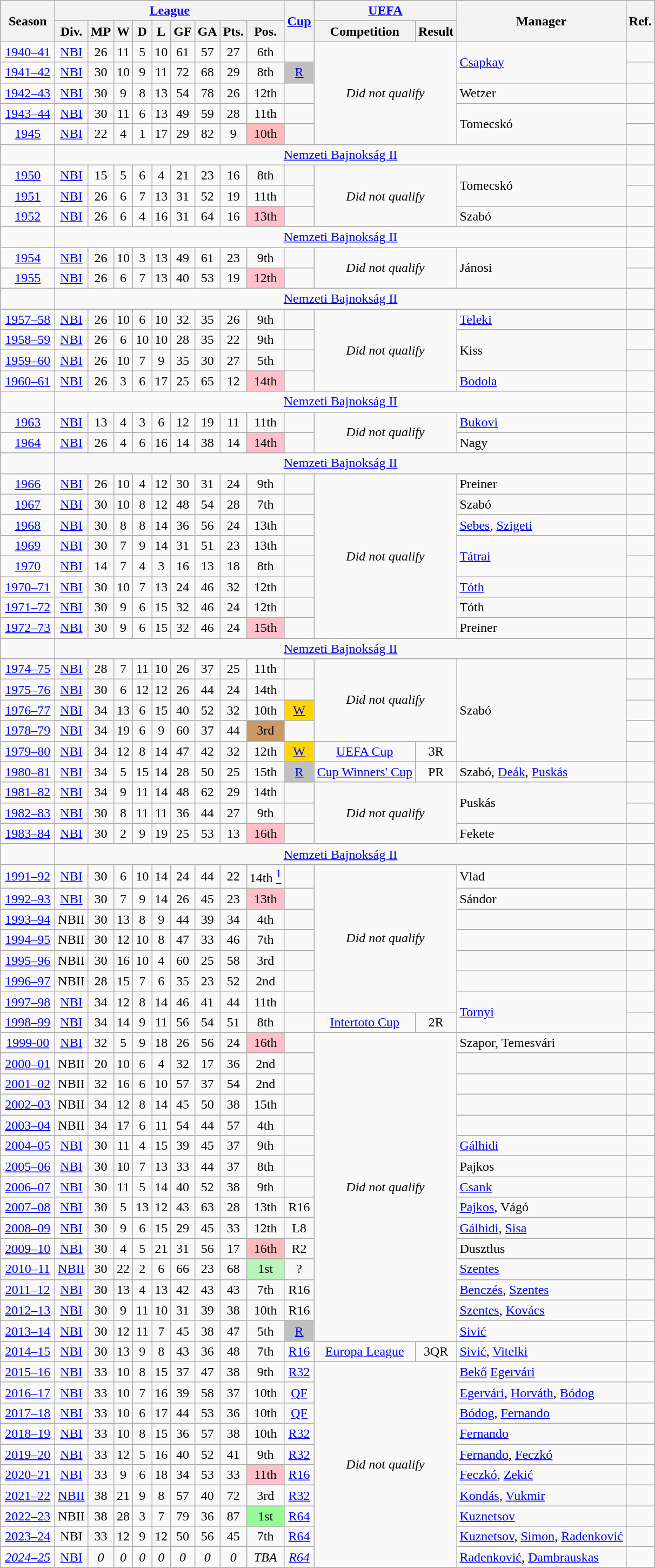<table class="wikitable sortable"  style="text-align:center">
<tr>
<th rowspan="2" width="60"><strong>Season</strong></th>
<th colspan="9"><a href='#'>League</a></th>
<th rowspan="2"><a href='#'>Cup</a></th>
<th colspan="2"><a href='#'>UEFA</a></th>
<th rowspan="2">Manager</th>
<th rowspan="2">Ref.</th>
</tr>
<tr>
<th>Div.</th>
<th>MP</th>
<th>W</th>
<th>D</th>
<th>L</th>
<th>GF</th>
<th>GA</th>
<th>Pts.</th>
<th>Pos.</th>
<th>Competition</th>
<th>Result</th>
</tr>
<tr>
<td><a href='#'>1940–41</a></td>
<td><a href='#'>NBI</a></td>
<td>26</td>
<td>11</td>
<td>5</td>
<td>10</td>
<td>61</td>
<td>57</td>
<td>27</td>
<td style="text-align:center">6th</td>
<td></td>
<td colspan="2" rowspan="5"><em>Did not qualify</em></td>
<td rowspan="2" style="text-align:left"> <a href='#'>Csapkay</a></td>
<td></td>
</tr>
<tr>
<td><a href='#'>1941–42</a></td>
<td><a href='#'>NBI</a></td>
<td>30</td>
<td>10</td>
<td>9</td>
<td>11</td>
<td>72</td>
<td>68</td>
<td>29</td>
<td style="text-align:center">8th</td>
<td style="background:silver;"><a href='#'>R</a></td>
<td></td>
</tr>
<tr>
<td><a href='#'>1942–43</a></td>
<td><a href='#'>NBI</a></td>
<td>30</td>
<td>9</td>
<td>8</td>
<td>13</td>
<td>54</td>
<td>78</td>
<td>26</td>
<td style="text-align:center">12th</td>
<td></td>
<td style="text-align:left"> Wetzer</td>
<td></td>
</tr>
<tr>
<td><a href='#'>1943–44</a></td>
<td><a href='#'>NBI</a></td>
<td>30</td>
<td>11</td>
<td>6</td>
<td>13</td>
<td>49</td>
<td>59</td>
<td>28</td>
<td style="text-align:center">11th</td>
<td></td>
<td rowspan="2" style="text-align:left"> Tomecskó</td>
<td></td>
</tr>
<tr>
<td><a href='#'>1945</a></td>
<td><a href='#'>NBI</a></td>
<td>22</td>
<td>4</td>
<td>1</td>
<td>17</td>
<td>29</td>
<td>82</td>
<td>9</td>
<td style="text-align:center;background:#FFBBBB;" !>10th</td>
<td></td>
<td></td>
</tr>
<tr>
<td></td>
<td colspan="13"><a href='#'>Nemzeti Bajnokság II</a></td>
<td></td>
</tr>
<tr>
<td><a href='#'>1950</a></td>
<td><a href='#'>NBI</a></td>
<td>15</td>
<td>5</td>
<td>6</td>
<td>4</td>
<td>21</td>
<td>23</td>
<td>16</td>
<td style="text-align:center">8th</td>
<td></td>
<td colspan="2" rowspan="3"><em>Did not qualify</em></td>
<td rowspan="2" style="text-align:left"> Tomecskó</td>
<td></td>
</tr>
<tr>
<td><a href='#'>1951</a></td>
<td><a href='#'>NBI</a></td>
<td>26</td>
<td>6</td>
<td>7</td>
<td>13</td>
<td>31</td>
<td>52</td>
<td>19</td>
<td style="text-align:center">11th</td>
<td></td>
<td></td>
</tr>
<tr>
<td><a href='#'>1952</a></td>
<td><a href='#'>NBI</a></td>
<td>26</td>
<td>6</td>
<td>4</td>
<td>16</td>
<td>31</td>
<td>64</td>
<td>16</td>
<td bgcolor=Pink>13th</td>
<td></td>
<td style="text-align:left"> Szabó</td>
<td></td>
</tr>
<tr>
<td></td>
<td colspan="13"><a href='#'>Nemzeti Bajnokság II</a></td>
<td></td>
</tr>
<tr>
<td><a href='#'>1954</a></td>
<td><a href='#'>NBI</a></td>
<td>26</td>
<td>10</td>
<td>3</td>
<td>13</td>
<td>49</td>
<td>61</td>
<td>23</td>
<td style="text-align:center">9th</td>
<td></td>
<td colspan="2" rowspan="2"><em>Did not qualify</em></td>
<td rowspan="2" style="text-align:left"> Jánosi</td>
<td></td>
</tr>
<tr>
<td><a href='#'>1955</a></td>
<td><a href='#'>NBI</a></td>
<td>26</td>
<td>6</td>
<td>7</td>
<td>13</td>
<td>40</td>
<td>53</td>
<td>19</td>
<td bgcolor=Pink>12th</td>
<td></td>
<td></td>
</tr>
<tr>
<td></td>
<td colspan="13"><a href='#'>Nemzeti Bajnokság II</a></td>
<td></td>
</tr>
<tr>
<td><a href='#'>1957–58</a></td>
<td><a href='#'>NBI</a></td>
<td>26</td>
<td>10</td>
<td>6</td>
<td>10</td>
<td>32</td>
<td>35</td>
<td>26</td>
<td style="text-align:center">9th</td>
<td></td>
<td colspan="2" rowspan="4"><em>Did not qualify</em></td>
<td style="text-align:left"> <a href='#'>Teleki</a></td>
<td></td>
</tr>
<tr>
<td><a href='#'>1958–59</a></td>
<td><a href='#'>NBI</a></td>
<td>26</td>
<td>6</td>
<td>10</td>
<td>10</td>
<td>28</td>
<td>35</td>
<td>22</td>
<td style="text-align:center">9th</td>
<td></td>
<td rowspan="2" style="text-align:left"> Kiss</td>
<td></td>
</tr>
<tr>
<td><a href='#'>1959–60</a></td>
<td><a href='#'>NBI</a></td>
<td>26</td>
<td>10</td>
<td>7</td>
<td>9</td>
<td>35</td>
<td>30</td>
<td>27</td>
<td style="text-align:center">5th</td>
<td></td>
<td></td>
</tr>
<tr>
<td><a href='#'>1960–61</a></td>
<td><a href='#'>NBI</a></td>
<td>26</td>
<td>3</td>
<td>6</td>
<td>17</td>
<td>25</td>
<td>65</td>
<td>12</td>
<td bgcolor=Pink>14th</td>
<td></td>
<td style="text-align:left"> <a href='#'>Bodola</a></td>
<td></td>
</tr>
<tr>
<td></td>
<td colspan="13"><a href='#'>Nemzeti Bajnokság II</a></td>
<td></td>
</tr>
<tr>
<td><a href='#'>1963</a></td>
<td><a href='#'>NBI</a></td>
<td>13</td>
<td>4</td>
<td>3</td>
<td>6</td>
<td>12</td>
<td>19</td>
<td>11</td>
<td>11th</td>
<td></td>
<td colspan="2" rowspan="2"><em>Did not qualify</em></td>
<td style="text-align:left"> <a href='#'>Bukovi</a></td>
<td></td>
</tr>
<tr>
<td><a href='#'>1964</a></td>
<td><a href='#'>NBI</a></td>
<td>26</td>
<td>4</td>
<td>6</td>
<td>16</td>
<td>14</td>
<td>38</td>
<td>14</td>
<td bgcolor=Pink>14th</td>
<td></td>
<td style="text-align:left"> Nagy</td>
<td></td>
</tr>
<tr>
<td></td>
<td colspan="13"><a href='#'>Nemzeti Bajnokság II</a></td>
<td></td>
</tr>
<tr>
<td><a href='#'>1966</a></td>
<td><a href='#'>NBI</a></td>
<td>26</td>
<td>10</td>
<td>4</td>
<td>12</td>
<td>30</td>
<td>31</td>
<td>24</td>
<td style="text-align:center">9th</td>
<td></td>
<td colspan="2" rowspan="8"><em>Did not qualify</em></td>
<td style="text-align:left"> Preiner</td>
<td></td>
</tr>
<tr>
<td><a href='#'>1967</a></td>
<td><a href='#'>NBI</a></td>
<td>30</td>
<td>10</td>
<td>8</td>
<td>12</td>
<td>48</td>
<td>54</td>
<td>28</td>
<td style="text-align:center">7th</td>
<td></td>
<td style="text-align:left"> Szabó</td>
<td></td>
</tr>
<tr>
<td><a href='#'>1968</a></td>
<td><a href='#'>NBI</a></td>
<td>30</td>
<td>8</td>
<td>8</td>
<td>14</td>
<td>36</td>
<td>56</td>
<td>24</td>
<td style="text-align:center">13th</td>
<td></td>
<td style="text-align:left"> <a href='#'>Sebes</a>,  <a href='#'>Szigeti</a></td>
<td></td>
</tr>
<tr>
<td><a href='#'>1969</a></td>
<td><a href='#'>NBI</a></td>
<td>30</td>
<td>7</td>
<td>9</td>
<td>14</td>
<td>31</td>
<td>51</td>
<td>23</td>
<td style="text-align:center">13th</td>
<td></td>
<td rowspan="2" style="text-align:left"> <a href='#'>Tátrai</a></td>
<td></td>
</tr>
<tr>
<td><a href='#'>1970</a></td>
<td><a href='#'>NBI</a></td>
<td>14</td>
<td>7</td>
<td>4</td>
<td>3</td>
<td>16</td>
<td>13</td>
<td>18</td>
<td style="text-align:center">8th</td>
<td></td>
<td></td>
</tr>
<tr>
<td><a href='#'>1970–71</a></td>
<td><a href='#'>NBI</a></td>
<td>30</td>
<td>10</td>
<td>7</td>
<td>13</td>
<td>24</td>
<td>46</td>
<td>32</td>
<td style="text-align:center">12th</td>
<td></td>
<td style="text-align:left"> <a href='#'>Tóth</a></td>
<td></td>
</tr>
<tr>
<td><a href='#'>1971–72</a></td>
<td><a href='#'>NBI</a></td>
<td>30</td>
<td>9</td>
<td>6</td>
<td>15</td>
<td>32</td>
<td>46</td>
<td>24</td>
<td style="text-align:center">12th</td>
<td></td>
<td style="text-align:left"> Tóth</td>
<td></td>
</tr>
<tr>
<td><a href='#'>1972–73</a></td>
<td><a href='#'>NBI</a></td>
<td>30</td>
<td>9</td>
<td>6</td>
<td>15</td>
<td>32</td>
<td>46</td>
<td>24</td>
<td bgcolor=Pink>15th</td>
<td></td>
<td style="text-align:left"> Preiner</td>
<td></td>
</tr>
<tr>
<td></td>
<td colspan="13"><a href='#'>Nemzeti Bajnokság II</a></td>
<td></td>
</tr>
<tr>
<td><a href='#'>1974–75</a></td>
<td><a href='#'>NBI</a></td>
<td>28</td>
<td>7</td>
<td>11</td>
<td>10</td>
<td>26</td>
<td>37</td>
<td>25</td>
<td style="text-align:center">11th</td>
<td></td>
<td colspan="2" rowspan="4"><em>Did not qualify</em></td>
<td rowspan="5" style="text-align:left"> Szabó</td>
<td></td>
</tr>
<tr>
<td><a href='#'>1975–76</a></td>
<td><a href='#'>NBI</a></td>
<td>30</td>
<td>6</td>
<td>12</td>
<td>12</td>
<td>26</td>
<td>44</td>
<td>24</td>
<td style="text-align:center">14th</td>
<td></td>
<td></td>
</tr>
<tr>
<td><a href='#'>1976–77</a></td>
<td><a href='#'>NBI</a></td>
<td>34</td>
<td>13</td>
<td>6</td>
<td>15</td>
<td>40</td>
<td>52</td>
<td>32</td>
<td style="text-align:center">10th</td>
<td style="background:gold;" !><a href='#'>W</a></td>
<td></td>
</tr>
<tr>
<td><a href='#'>1978–79</a></td>
<td><a href='#'>NBI</a></td>
<td>34</td>
<td>19</td>
<td>6</td>
<td>9</td>
<td>60</td>
<td>37</td>
<td>44</td>
<td style="text-align:center;" bgcolor="#cc9966">3rd</td>
<td></td>
<td></td>
</tr>
<tr>
<td><a href='#'>1979–80</a></td>
<td><a href='#'>NBI</a></td>
<td>34</td>
<td>12</td>
<td>8</td>
<td>14</td>
<td>47</td>
<td>42</td>
<td>32</td>
<td style="text-align:center">12th</td>
<td style="background:gold;" !><a href='#'>W</a></td>
<td><a href='#'>UEFA Cup</a></td>
<td>3R</td>
<td></td>
</tr>
<tr>
<td><a href='#'>1980–81</a></td>
<td><a href='#'>NBI</a></td>
<td>34</td>
<td>5</td>
<td>15</td>
<td>14</td>
<td>28</td>
<td>50</td>
<td>25</td>
<td style="text-align:center">15th</td>
<td style="background:silver;"><a href='#'>R</a></td>
<td><a href='#'>Cup Winners' Cup</a></td>
<td>PR</td>
<td style="text-align:left"> Szabó,  <a href='#'>Deák</a>,  <a href='#'>Puskás</a></td>
<td></td>
</tr>
<tr>
<td><a href='#'>1981–82</a></td>
<td><a href='#'>NBI</a></td>
<td>34</td>
<td>9</td>
<td>11</td>
<td>14</td>
<td>48</td>
<td>62</td>
<td>29</td>
<td style="text-align:center">14th</td>
<td></td>
<td colspan="2" rowspan="3"><em>Did not qualify</em></td>
<td rowspan="2" style="text-align:left"> Puskás</td>
<td></td>
</tr>
<tr>
<td><a href='#'>1982–83</a></td>
<td><a href='#'>NBI</a></td>
<td>30</td>
<td>8</td>
<td>11</td>
<td>11</td>
<td>36</td>
<td>44</td>
<td>27</td>
<td style="text-align:center">9th</td>
<td></td>
<td></td>
</tr>
<tr>
<td><a href='#'>1983–84</a></td>
<td><a href='#'>NBI</a></td>
<td>30</td>
<td>2</td>
<td>9</td>
<td>19</td>
<td>25</td>
<td>53</td>
<td>13</td>
<td bgcolor=Pink>16th</td>
<td></td>
<td style="text-align:left"> Fekete</td>
<td></td>
</tr>
<tr>
<td></td>
<td colspan="13"><a href='#'>Nemzeti Bajnokság II</a></td>
<td></td>
</tr>
<tr>
<td><a href='#'>1991–92</a></td>
<td><a href='#'>NBI</a></td>
<td>30</td>
<td>6</td>
<td>10</td>
<td>14</td>
<td>24</td>
<td>44</td>
<td>22</td>
<td style="text-align:center">14th <a href='#'><sup>1</sup></a></td>
<td></td>
<td colspan="2" rowspan="7"><em>Did not qualify</em></td>
<td style="text-align:left"> Vlad</td>
<td></td>
</tr>
<tr>
<td><a href='#'>1992–93</a></td>
<td><a href='#'>NBI</a></td>
<td>30</td>
<td>7</td>
<td>9</td>
<td>14</td>
<td>26</td>
<td>45</td>
<td>23</td>
<td bgcolor=Pink>13th</td>
<td></td>
<td style="text-align:left"> Sándor</td>
<td></td>
</tr>
<tr>
<td><a href='#'>1993–94</a></td>
<td>NBII</td>
<td>30</td>
<td>13</td>
<td>8</td>
<td>9</td>
<td>44</td>
<td>39</td>
<td>34</td>
<td>4th</td>
<td></td>
<td></td>
<td></td>
</tr>
<tr>
<td><a href='#'>1994–95</a></td>
<td>NBII</td>
<td>30</td>
<td>12</td>
<td>10</td>
<td>8</td>
<td>47</td>
<td>33</td>
<td>46</td>
<td>7th</td>
<td></td>
<td></td>
<td></td>
</tr>
<tr>
<td><a href='#'>1995–96</a></td>
<td>NBII</td>
<td>30</td>
<td>16</td>
<td>10</td>
<td>4</td>
<td>60</td>
<td>25</td>
<td>58</td>
<td>3rd</td>
<td></td>
<td></td>
<td></td>
</tr>
<tr>
<td><a href='#'>1996–97</a></td>
<td>NBII</td>
<td>28</td>
<td>15</td>
<td>7</td>
<td>6</td>
<td>35</td>
<td>23</td>
<td>52</td>
<td>2nd</td>
<td></td>
<td></td>
<td></td>
</tr>
<tr>
<td><a href='#'>1997–98</a></td>
<td><a href='#'>NBI</a></td>
<td>34</td>
<td>12</td>
<td>8</td>
<td>14</td>
<td>46</td>
<td>41</td>
<td>44</td>
<td style="text-align:center">11th</td>
<td></td>
<td rowspan="2" style="text-align:left"> <a href='#'>Tornyi</a></td>
<td></td>
</tr>
<tr>
<td><a href='#'>1998–99</a></td>
<td><a href='#'>NBI</a></td>
<td>34</td>
<td>14</td>
<td>9</td>
<td>11</td>
<td>56</td>
<td>54</td>
<td>51</td>
<td style="text-align:center">8th</td>
<td></td>
<td><a href='#'>Intertoto Cup</a></td>
<td>2R</td>
<td></td>
</tr>
<tr>
<td><a href='#'>1999-00</a></td>
<td><a href='#'>NBI</a></td>
<td>32</td>
<td>5</td>
<td>9</td>
<td>18</td>
<td>26</td>
<td>56</td>
<td>24</td>
<td bgcolor=Pink>16th</td>
<td></td>
<td colspan="2" rowspan="15"><em>Did not qualify</em></td>
<td style="text-align:left"> Szapor,  Temesvári</td>
<td></td>
</tr>
<tr>
<td><a href='#'>2000–01</a></td>
<td>NBII</td>
<td>20</td>
<td>10</td>
<td>6</td>
<td>4</td>
<td>32</td>
<td>17</td>
<td>36</td>
<td>2nd</td>
<td></td>
<td></td>
<td></td>
</tr>
<tr>
<td><a href='#'>2001–02</a></td>
<td>NBII</td>
<td>32</td>
<td>16</td>
<td>6</td>
<td>10</td>
<td>57</td>
<td>37</td>
<td>54</td>
<td>2nd</td>
<td></td>
<td></td>
<td></td>
</tr>
<tr>
<td><a href='#'>2002–03</a></td>
<td>NBII</td>
<td>34</td>
<td>12</td>
<td>8</td>
<td>14</td>
<td>45</td>
<td>50</td>
<td>38</td>
<td>15th</td>
<td></td>
<td></td>
<td></td>
</tr>
<tr>
<td><a href='#'>2003–04</a></td>
<td>NBII</td>
<td>34</td>
<td>17</td>
<td>6</td>
<td>11</td>
<td>54</td>
<td>44</td>
<td>57</td>
<td>4th</td>
<td></td>
<td></td>
<td></td>
</tr>
<tr>
<td><a href='#'>2004–05</a></td>
<td><a href='#'>NBI</a></td>
<td>30</td>
<td>11</td>
<td>4</td>
<td>15</td>
<td>39</td>
<td>45</td>
<td>37</td>
<td style="text-align:center">9th</td>
<td></td>
<td style="text-align:left"> <a href='#'>Gálhidi</a></td>
<td></td>
</tr>
<tr>
<td><a href='#'>2005–06</a></td>
<td><a href='#'>NBI</a></td>
<td>30</td>
<td>10</td>
<td>7</td>
<td>13</td>
<td>33</td>
<td>44</td>
<td>37</td>
<td style="text-align:center">8th</td>
<td></td>
<td style="text-align:left"> Pajkos</td>
<td></td>
</tr>
<tr>
<td><a href='#'>2006–07</a></td>
<td><a href='#'>NBI</a></td>
<td>30</td>
<td>11</td>
<td>5</td>
<td>14</td>
<td>40</td>
<td>52</td>
<td>38</td>
<td style="text-align:center">9th</td>
<td></td>
<td style="text-align:left"> <a href='#'>Csank</a></td>
<td></td>
</tr>
<tr>
<td><a href='#'>2007–08</a></td>
<td><a href='#'>NBI</a></td>
<td>30</td>
<td>5</td>
<td>13</td>
<td>12</td>
<td>43</td>
<td>63</td>
<td>28</td>
<td style="text-align:center">13th</td>
<td>R16</td>
<td style="text-align:left"> <a href='#'>Pajkos</a>,  Vágó</td>
<td></td>
</tr>
<tr>
<td><a href='#'>2008–09</a></td>
<td><a href='#'>NBI</a></td>
<td>30</td>
<td>9</td>
<td>6</td>
<td>15</td>
<td>29</td>
<td>45</td>
<td>33</td>
<td style="text-align:center">12th</td>
<td>L8</td>
<td style="text-align:left"> <a href='#'>Gálhidi</a>,  <a href='#'>Sisa</a></td>
<td></td>
</tr>
<tr>
<td><a href='#'>2009–10</a></td>
<td><a href='#'>NBI</a></td>
<td>30</td>
<td>4</td>
<td>5</td>
<td>21</td>
<td>31</td>
<td>56</td>
<td>17</td>
<td style="text-align:center;background:#FFBBBB;" !>16th</td>
<td>R2</td>
<td style="text-align:left" L16> Dusztlus</td>
<td></td>
</tr>
<tr>
<td><a href='#'>2010–11</a></td>
<td><a href='#'>NBII</a></td>
<td>30</td>
<td>22</td>
<td>2</td>
<td>6</td>
<td>66</td>
<td>23</td>
<td>68</td>
<td style="text-align:center;background:#BBF3BB;" !>1st</td>
<td>?</td>
<td style="text-align:left"> <a href='#'>Szentes</a></td>
<td></td>
</tr>
<tr>
<td><a href='#'>2011–12</a></td>
<td><a href='#'>NBI</a></td>
<td>30</td>
<td>13</td>
<td>4</td>
<td>13</td>
<td>42</td>
<td>43</td>
<td>43</td>
<td style="text-align:center">7th</td>
<td>R16</td>
<td style="text-align:left"> <a href='#'>Benczés</a>,  <a href='#'>Szentes</a></td>
<td></td>
</tr>
<tr>
<td><a href='#'>2012–13</a></td>
<td><a href='#'>NBI</a></td>
<td>30</td>
<td>9</td>
<td>11</td>
<td>10</td>
<td>31</td>
<td>39</td>
<td>38</td>
<td style="text-align:center">10th</td>
<td>R16</td>
<td style="text-align:left"> <a href='#'>Szentes</a>,  <a href='#'>Kovács</a></td>
<td></td>
</tr>
<tr>
<td><a href='#'>2013–14</a></td>
<td><a href='#'>NBI</a></td>
<td>30</td>
<td>12</td>
<td>11</td>
<td>7</td>
<td>45</td>
<td>38</td>
<td>47</td>
<td>5th</td>
<td style="background:silver;"><a href='#'>R</a></td>
<td style="text-align:left"> <a href='#'>Sivić</a></td>
<td></td>
</tr>
<tr>
<td><a href='#'>2014–15</a></td>
<td><a href='#'>NBI</a></td>
<td>30</td>
<td>13</td>
<td>9</td>
<td>8</td>
<td>43</td>
<td>36</td>
<td>48</td>
<td>7th</td>
<td><a href='#'>R16</a></td>
<td><a href='#'>Europa League</a></td>
<td>3QR</td>
<td style="text-align:left"> <a href='#'>Sivić</a>,  <a href='#'>Vitelki</a></td>
<td></td>
</tr>
<tr>
<td><a href='#'>2015–16</a></td>
<td><a href='#'>NBI</a></td>
<td>33</td>
<td>10</td>
<td>8</td>
<td>15</td>
<td>37</td>
<td>47</td>
<td>38</td>
<td>9th</td>
<td><a href='#'>R32</a></td>
<td colspan="2" rowspan="10"><em>Did not qualify</em></td>
<td style="text-align:left"> <a href='#'>Bekő</a> <a href='#'>Egervári</a></td>
<td></td>
</tr>
<tr>
<td><a href='#'>2016–17</a></td>
<td><a href='#'>NBI</a></td>
<td>33</td>
<td>10</td>
<td>7</td>
<td>16</td>
<td>39</td>
<td>58</td>
<td>37</td>
<td>10th</td>
<td><a href='#'>QF</a></td>
<td style="text-align:left"> <a href='#'>Egervári</a>,  <a href='#'>Horváth</a>,  <a href='#'>Bódog</a></td>
<td></td>
</tr>
<tr>
<td><a href='#'>2017–18</a></td>
<td><a href='#'>NBI</a></td>
<td>33</td>
<td>10</td>
<td>6</td>
<td>17</td>
<td>44</td>
<td>53</td>
<td>36</td>
<td>10th</td>
<td><a href='#'>QF</a></td>
<td align="left"> <a href='#'>Bódog</a>,  <a href='#'>Fernando</a></td>
<td></td>
</tr>
<tr>
<td><a href='#'>2018–19</a></td>
<td><a href='#'>NBI</a></td>
<td>33</td>
<td>10</td>
<td>8</td>
<td>15</td>
<td>36</td>
<td>57</td>
<td>38</td>
<td>10th</td>
<td><a href='#'>R32</a></td>
<td align="left"> <a href='#'>Fernando</a></td>
<td></td>
</tr>
<tr>
<td><a href='#'>2019–20</a></td>
<td><a href='#'>NBI</a></td>
<td>33</td>
<td>12</td>
<td>5</td>
<td>16</td>
<td>40</td>
<td>52</td>
<td>41</td>
<td>9th</td>
<td><a href='#'>R32</a></td>
<td align="left"> <a href='#'>Fernando</a>,  <a href='#'>Feczkó</a></td>
<td></td>
</tr>
<tr>
<td><a href='#'>2020–21</a></td>
<td><a href='#'>NBI</a></td>
<td>33</td>
<td>9</td>
<td>6</td>
<td>18</td>
<td>34</td>
<td>53</td>
<td>33</td>
<td bgcolor=Pink>11th</td>
<td><a href='#'>R16</a></td>
<td align="left"> <a href='#'>Feczkó</a>,  <a href='#'>Zekić</a></td>
<td></td>
</tr>
<tr>
<td><a href='#'>2021–22</a></td>
<td><a href='#'>NBII</a></td>
<td>38</td>
<td>21</td>
<td>9</td>
<td>8</td>
<td>57</td>
<td>40</td>
<td>72</td>
<td>3rd</td>
<td><a href='#'>R32</a></td>
<td align="left"> <a href='#'>Kondás</a>,  <a href='#'>Vukmir</a></td>
<td></td>
</tr>
<tr>
<td><a href='#'>2022–23</a></td>
<td>NBII</td>
<td>38</td>
<td>28</td>
<td>3</td>
<td>7</td>
<td>79</td>
<td>36</td>
<td>87</td>
<td bgcolor=PaleGreen>1st</td>
<td><a href='#'>R64</a></td>
<td align="left"> <a href='#'>Kuznetsov</a></td>
<td></td>
</tr>
<tr>
<td><a href='#'>2023–24</a></td>
<td>NBI</td>
<td>33</td>
<td>12</td>
<td>9</td>
<td>12</td>
<td>50</td>
<td>56</td>
<td>45</td>
<td>7th</td>
<td><a href='#'>R64</a></td>
<td align="left"> <a href='#'>Kuznetsov</a>,  <a href='#'>Simon</a>,  <a href='#'>Radenković</a></td>
<td></td>
</tr>
<tr>
<td><em><a href='#'>2024–25</a></em></td>
<td><a href='#'>NBI</a></td>
<td><em>0</em></td>
<td><em>0</em></td>
<td><em>0</em></td>
<td><em>0</em></td>
<td><em>0</em></td>
<td><em>0</em></td>
<td><em>0</em></td>
<td><em>TBA</em></td>
<td><em><a href='#'>R64</a></em></td>
<td align="left"> <a href='#'>Radenković</a>,  <a href='#'>Dambrauskas</a></td>
<td></td>
</tr>
</table>
